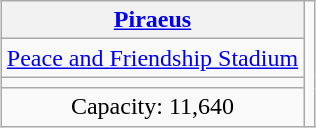<table class="wikitable" style="text-align:center; margin:1em auto;">
<tr>
<th><a href='#'>Piraeus</a></th>
<td rowspan=4></td>
</tr>
<tr>
<td><a href='#'>Peace and Friendship Stadium</a></td>
</tr>
<tr>
<td></td>
</tr>
<tr>
<td>Capacity: 11,640</td>
</tr>
</table>
